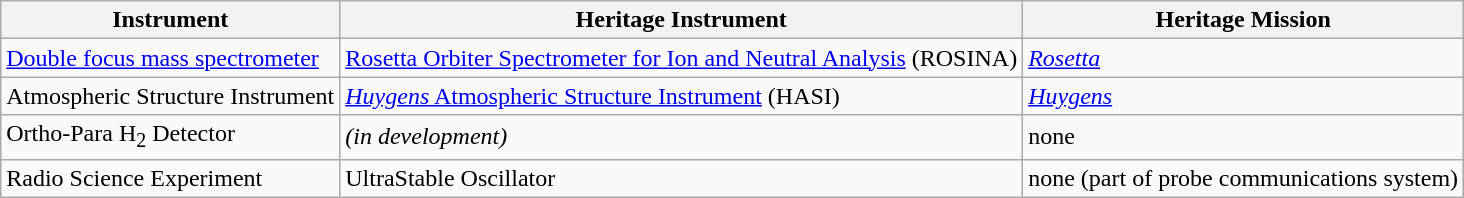<table class="wikitable">
<tr>
<th>Instrument</th>
<th>Heritage Instrument</th>
<th>Heritage Mission</th>
</tr>
<tr>
<td><a href='#'>Double focus mass spectrometer</a></td>
<td><a href='#'>Rosetta Orbiter Spectrometer for Ion and Neutral Analysis</a> (ROSINA)</td>
<td><em><a href='#'>Rosetta</a></em></td>
</tr>
<tr>
<td>Atmospheric Structure Instrument</td>
<td><a href='#'><em>Huygens</em> Atmospheric Structure Instrument</a> (HASI)</td>
<td><em><a href='#'>Huygens</a></em></td>
</tr>
<tr>
<td>Ortho-Para H<sub>2</sub> Detector</td>
<td><em>(in development)</em></td>
<td>none</td>
</tr>
<tr>
<td>Radio Science Experiment</td>
<td>UltraStable Oscillator</td>
<td>none (part of probe communications system)</td>
</tr>
</table>
